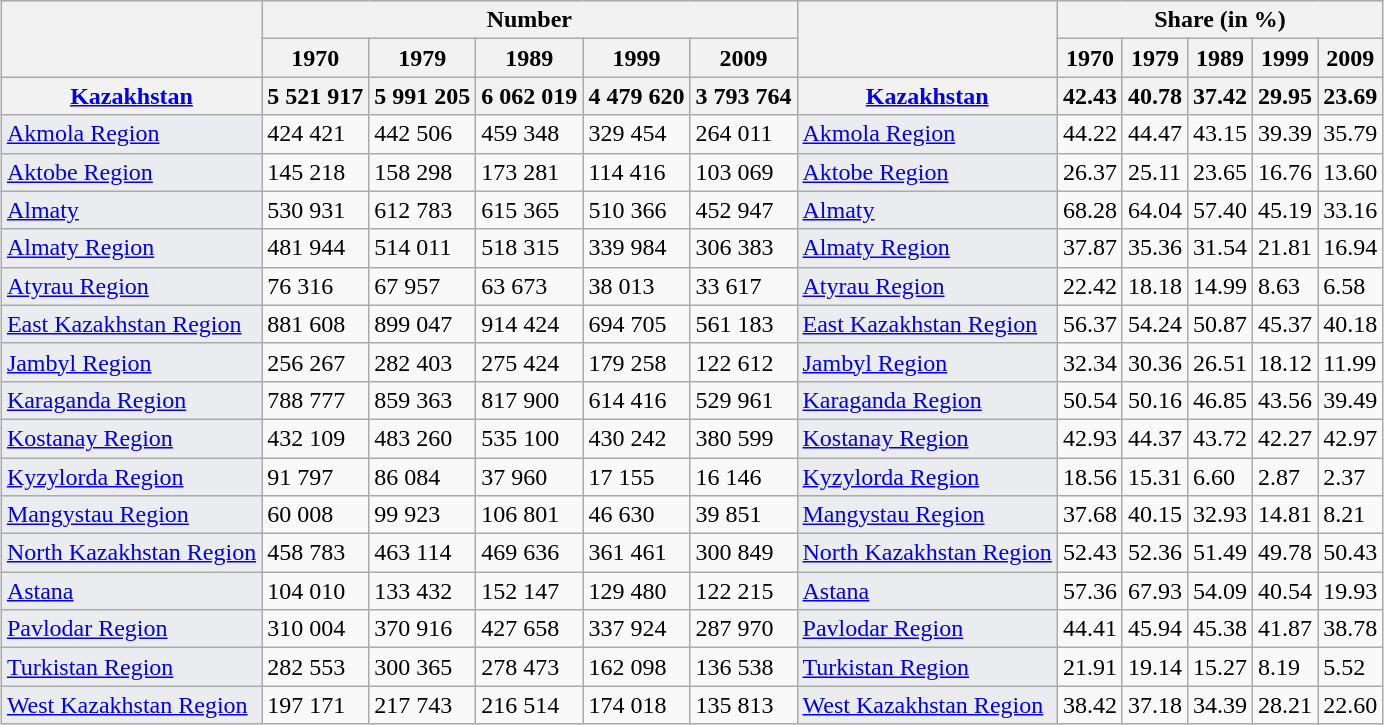<table class="wikitable sortable" style="margin-left:auto;margin-right:auto" style="text-align:right;">
<tr bgcolor="#ececec" valign=top>
<th rowspan="2"></th>
<th colspan="5">Number</th>
<th rowspan="2"></th>
<th colspan="5">Share (in %)</th>
</tr>
<tr valign=top>
<th>1970</th>
<th>1979</th>
<th>1989</th>
<th>1999</th>
<th>2009</th>
<th>1970</th>
<th>1979</th>
<th>1989</th>
<th>1999</th>
<th>2009</th>
</tr>
<tr valign=top>
<th align="center"><a href='#'>Kazakhstan</a></th>
<th>5 521 917</th>
<th>5 991 205</th>
<th>6 062 019</th>
<th>4 479 620</th>
<th>3 793 764</th>
<th align="center"><a href='#'>Kazakhstan</a></th>
<th>42.43</th>
<th>40.78</th>
<th>37.42</th>
<th>29.95</th>
<th>23.69</th>
</tr>
<tr>
<td align="left" bgcolor="#eaecf0"><a href='#'>Akmola Region</a></td>
<td>424 421</td>
<td>442 506</td>
<td>459 348</td>
<td>329 454</td>
<td>264 011</td>
<td align="left" bgcolor="#eaecf0"><a href='#'>Akmola Region</a></td>
<td>44.22</td>
<td>44.47</td>
<td>43.15</td>
<td>39.39</td>
<td>35.79</td>
</tr>
<tr>
<td align="left" bgcolor="#eaecf0"><a href='#'>Aktobe Region</a></td>
<td>145 218</td>
<td>158 298</td>
<td>173 281</td>
<td>114 416</td>
<td>103 069</td>
<td align="left" bgcolor="#eaecf0"><a href='#'>Aktobe Region</a></td>
<td>26.37</td>
<td>25.11</td>
<td>23.65</td>
<td>16.76</td>
<td>13.60</td>
</tr>
<tr>
<td align="left" bgcolor="#eaecf0"><a href='#'>Almaty</a></td>
<td>530 931</td>
<td>612 783</td>
<td>615 365</td>
<td>510 366</td>
<td>452 947</td>
<td align="left" bgcolor="#eaecf0"><a href='#'>Almaty</a></td>
<td>68.28</td>
<td>64.04</td>
<td>57.40</td>
<td>45.19</td>
<td>33.16</td>
</tr>
<tr>
<td align="left" bgcolor="#eaecf0"><a href='#'>Almaty Region</a></td>
<td>481 944</td>
<td>514 011</td>
<td>518 315</td>
<td>339 984</td>
<td>306 383</td>
<td align="left" bgcolor="#eaecf0"><a href='#'>Almaty Region</a></td>
<td>37.87</td>
<td>35.36</td>
<td>31.54</td>
<td>21.81</td>
<td>16.94</td>
</tr>
<tr>
<td align="left" bgcolor="#eaecf0"><a href='#'>Atyrau Region</a></td>
<td>76 316</td>
<td>67 957</td>
<td>63 673</td>
<td>38 013</td>
<td>33 617</td>
<td align="left" bgcolor="#eaecf0"><a href='#'>Atyrau Region</a></td>
<td>22.42</td>
<td>18.18</td>
<td>14.99</td>
<td>8.63</td>
<td>6.58</td>
</tr>
<tr>
<td align="left" bgcolor="#eaecf0"><a href='#'>East Kazakhstan Region</a></td>
<td>881 608</td>
<td>899 047</td>
<td>914 424</td>
<td>694 705</td>
<td>561 183</td>
<td align="left" bgcolor="#eaecf0"><a href='#'>East Kazakhstan Region</a></td>
<td>56.37</td>
<td>54.24</td>
<td>50.87</td>
<td>45.37</td>
<td>40.18</td>
</tr>
<tr>
<td align="left" bgcolor="#eaecf0"><a href='#'>Jambyl Region</a></td>
<td>256 267</td>
<td>282 403</td>
<td>275 424</td>
<td>179 258</td>
<td>122 612</td>
<td align="left" bgcolor="#eaecf0"><a href='#'>Jambyl Region</a></td>
<td>32.34</td>
<td>30.36</td>
<td>26.51</td>
<td>18.12</td>
<td>11.99</td>
</tr>
<tr>
<td align="left" bgcolor="#eaecf0"><a href='#'>Karaganda Region</a></td>
<td>788 777</td>
<td>859 363</td>
<td>817 900</td>
<td>614 416</td>
<td>529 961</td>
<td align="left" bgcolor="#eaecf0"><a href='#'>Karaganda Region</a></td>
<td>50.54</td>
<td>50.16</td>
<td>46.85</td>
<td>43.56</td>
<td>39.49</td>
</tr>
<tr>
<td align="left" bgcolor="#eaecf0"><a href='#'>Kostanay Region</a></td>
<td>432 109</td>
<td>483 260</td>
<td>535 100</td>
<td>430 242</td>
<td>380 599</td>
<td align="left" bgcolor="#eaecf0"><a href='#'>Kostanay Region</a></td>
<td>42.93</td>
<td>44.37</td>
<td>43.72</td>
<td>42.27</td>
<td>42.97</td>
</tr>
<tr>
<td align="left" bgcolor="#eaecf0"><a href='#'>Kyzylorda Region</a></td>
<td>91 797</td>
<td>86 084</td>
<td>37 960</td>
<td>17 155</td>
<td>16 146</td>
<td align="left" bgcolor="#eaecf0"><a href='#'>Kyzylorda Region</a></td>
<td>18.56</td>
<td>15.31</td>
<td>6.60</td>
<td>2.87</td>
<td>2.37</td>
</tr>
<tr>
<td align="left" bgcolor="#eaecf0"><a href='#'>Mangystau Region</a></td>
<td>60 008</td>
<td>99 923</td>
<td>106 801</td>
<td>46 630</td>
<td>39 851</td>
<td align="left" bgcolor="#eaecf0"><a href='#'>Mangystau Region</a></td>
<td>37.68</td>
<td>40.15</td>
<td>32.93</td>
<td>14.81</td>
<td>8.21</td>
</tr>
<tr>
<td align="left" bgcolor="#eaecf0"><a href='#'>North Kazakhstan Region</a></td>
<td>458 783</td>
<td>463 114</td>
<td>469 636</td>
<td>361 461</td>
<td>300 849</td>
<td align="left" bgcolor="#eaecf0"><a href='#'>North Kazakhstan Region</a></td>
<td>52.43</td>
<td>52.36</td>
<td>51.49</td>
<td>49.78</td>
<td>50.43</td>
</tr>
<tr>
<td align="left" bgcolor="#eaecf0"><a href='#'>Astana</a></td>
<td>104 010</td>
<td>133 432</td>
<td>152 147</td>
<td>129 480</td>
<td>122 215</td>
<td align="left" bgcolor="#eaecf0"><a href='#'>Astana</a></td>
<td>57.36</td>
<td>67.93</td>
<td>54.09</td>
<td>40.54</td>
<td>19.93</td>
</tr>
<tr>
<td align="left" bgcolor="#eaecf0"><a href='#'>Pavlodar Region</a></td>
<td>310 004</td>
<td>370 916</td>
<td>427 658</td>
<td>337 924</td>
<td>287 970</td>
<td align="left" bgcolor="#eaecf0"><a href='#'>Pavlodar Region</a></td>
<td>44.41</td>
<td>45.94</td>
<td>45.38</td>
<td>41.87</td>
<td>38.78</td>
</tr>
<tr>
<td align="left" bgcolor="#eaecf0"><a href='#'>Turkistan Region</a></td>
<td>282 553</td>
<td>300 365</td>
<td>278 473</td>
<td>162 098</td>
<td>136 538</td>
<td align="left" bgcolor="#eaecf0"><a href='#'>Turkistan Region</a></td>
<td>21.91</td>
<td>19.14</td>
<td>15.27</td>
<td>8.19</td>
<td>5.52</td>
</tr>
<tr>
<td align="left" bgcolor="#eaecf0"><a href='#'>West Kazakhstan Region</a></td>
<td>197 171</td>
<td>217 743</td>
<td>216 514</td>
<td>174 018</td>
<td>135 813</td>
<td align="left" bgcolor="#eaecf0"><a href='#'>West Kazakhstan Region</a></td>
<td>38.42</td>
<td>37.18</td>
<td>34.39</td>
<td>28.21</td>
<td>22.60</td>
</tr>
</table>
